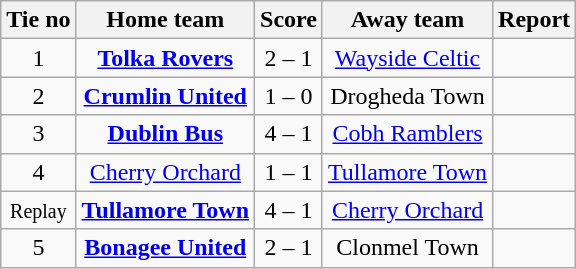<table class="wikitable" style="text-align: center">
<tr>
<th>Tie no</th>
<th>Home team</th>
<th>Score</th>
<th>Away team</th>
<th>Report</th>
</tr>
<tr>
<td>1</td>
<td><strong><a href='#'>Tolka Rovers</a></strong></td>
<td>2 – 1</td>
<td><a href='#'>Wayside Celtic</a></td>
<td></td>
</tr>
<tr>
<td>2</td>
<td><strong><a href='#'>Crumlin United</a></strong></td>
<td>1 – 0</td>
<td>Drogheda Town</td>
<td></td>
</tr>
<tr>
<td>3</td>
<td><strong><a href='#'>Dublin Bus</a></strong></td>
<td>4 – 1</td>
<td><a href='#'>Cobh Ramblers</a></td>
<td></td>
</tr>
<tr>
<td>4</td>
<td><a href='#'>Cherry Orchard</a></td>
<td>1 – 1</td>
<td><a href='#'>Tullamore Town</a></td>
<td></td>
</tr>
<tr>
<td><small>Replay</small></td>
<td><strong><a href='#'>Tullamore Town</a></strong></td>
<td>4 – 1</td>
<td><a href='#'>Cherry Orchard</a></td>
<td></td>
</tr>
<tr>
<td>5</td>
<td><strong><a href='#'>Bonagee United</a></strong></td>
<td>2 – 1</td>
<td>Clonmel Town</td>
<td></td>
</tr>
</table>
